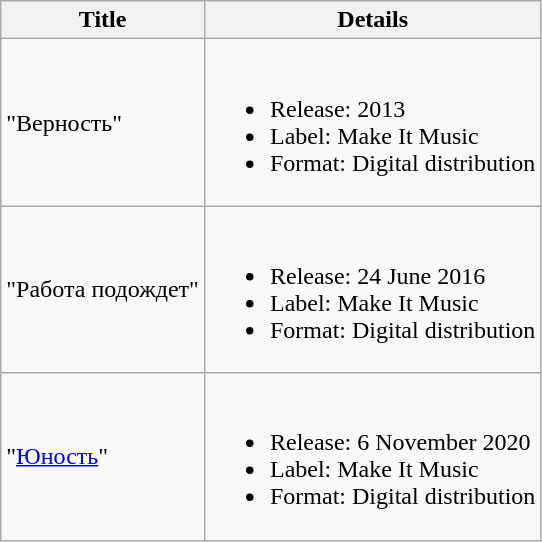<table class="wikitable">
<tr>
<th>Title</th>
<th>Details</th>
</tr>
<tr>
<td>"Верность"</td>
<td><br><ul><li>Release: 2013</li><li>Label: Make It Music</li><li>Format: Digital distribution</li></ul></td>
</tr>
<tr>
<td>"Работа подождет"</td>
<td><br><ul><li>Release: 24 June 2016</li><li>Label: Make It Music</li><li>Format: Digital distribution</li></ul></td>
</tr>
<tr>
<td>"<a href='#'>Юность</a>"</td>
<td><br><ul><li>Release: 6 November 2020</li><li>Label: Make It Music</li><li>Format: Digital distribution</li></ul></td>
</tr>
</table>
